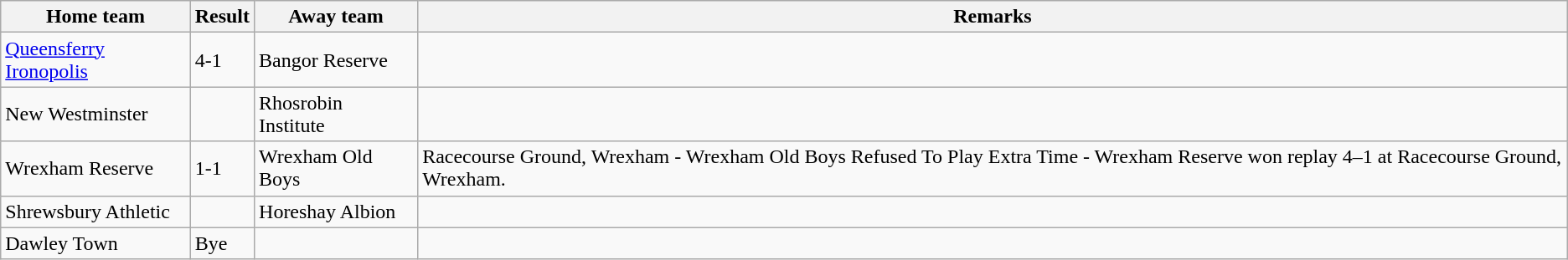<table class="wikitable">
<tr>
<th>Home team</th>
<th>Result</th>
<th>Away team</th>
<th>Remarks</th>
</tr>
<tr>
<td><a href='#'>Queensferry Ironopolis</a></td>
<td>4-1</td>
<td>Bangor Reserve</td>
<td></td>
</tr>
<tr>
<td>New Westminster</td>
<td></td>
<td>Rhosrobin Institute</td>
<td></td>
</tr>
<tr>
<td>Wrexham Reserve</td>
<td>1-1</td>
<td>Wrexham Old Boys</td>
<td>Racecourse Ground, Wrexham - Wrexham Old Boys Refused To Play Extra Time - Wrexham Reserve won replay 4–1 at Racecourse Ground, Wrexham.</td>
</tr>
<tr>
<td> Shrewsbury Athletic</td>
<td></td>
<td> Horeshay Albion</td>
<td></td>
</tr>
<tr>
<td> Dawley Town</td>
<td>Bye</td>
<td></td>
<td></td>
</tr>
</table>
